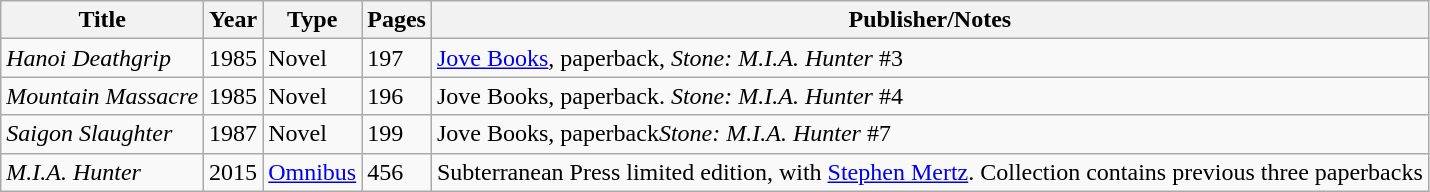<table class="wikitable sortable">
<tr>
<th>Title</th>
<th>Year</th>
<th>Type</th>
<th>Pages</th>
<th>Publisher/Notes</th>
</tr>
<tr>
<td><em>Hanoi Deathgrip</em></td>
<td>1985</td>
<td>Novel</td>
<td>197</td>
<td><a href='#'>Jove Books</a>, paperback, <em>Stone: M.I.A. Hunter</em> #3</td>
</tr>
<tr>
<td><em>Mountain Massacre</em></td>
<td>1985</td>
<td>Novel</td>
<td>196</td>
<td>Jove Books, paperback. <em>Stone: M.I.A. Hunter</em> #4</td>
</tr>
<tr>
<td><em>Saigon Slaughter</em></td>
<td>1987</td>
<td>Novel</td>
<td>199</td>
<td>Jove Books, paperback<em>Stone: M.I.A. Hunter</em> #7</td>
</tr>
<tr>
<td><em>M.I.A. Hunter</em></td>
<td>2015</td>
<td><a href='#'>Omnibus</a></td>
<td>456</td>
<td>Subterranean Press limited edition, with <a href='#'>Stephen Mertz</a>. Collection contains previous three paperbacks</td>
</tr>
</table>
